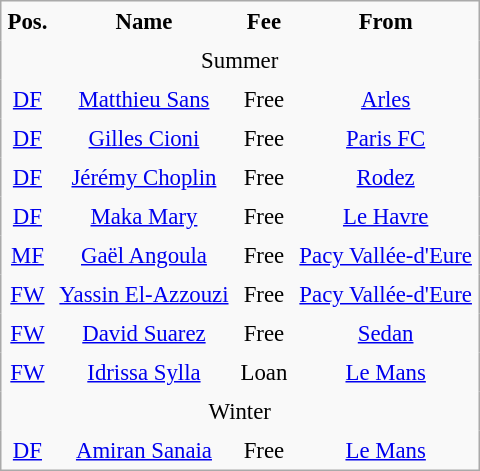<table class= border="2" cellpadding="4" cellspacing="0" style="text-align:center; margin: 1em 1em 1em 0; background: #f9f9f9; border:1px #aaa solid; border-collapse: collapse; font-size: 95%;">
<tr>
<th>Pos.</th>
<th>Name</th>
<th>Fee</th>
<th>From</th>
</tr>
<tr>
<td !style="text-align:center" colspan="4">Summer</td>
</tr>
<tr>
<td><a href='#'>DF</a></td>
<td> <a href='#'>Matthieu Sans</a></td>
<td>Free</td>
<td> <a href='#'>Arles</a></td>
</tr>
<tr>
<td><a href='#'>DF</a></td>
<td> <a href='#'>Gilles Cioni</a></td>
<td>Free</td>
<td> <a href='#'>Paris FC</a></td>
</tr>
<tr>
<td><a href='#'>DF</a></td>
<td> <a href='#'>Jérémy Choplin</a></td>
<td>Free</td>
<td> <a href='#'>Rodez</a></td>
</tr>
<tr>
<td><a href='#'>DF</a></td>
<td> <a href='#'>Maka Mary</a></td>
<td>Free</td>
<td> <a href='#'>Le Havre</a></td>
</tr>
<tr>
<td><a href='#'>MF</a></td>
<td> <a href='#'>Gaël Angoula</a></td>
<td>Free</td>
<td> <a href='#'>Pacy Vallée-d'Eure</a></td>
</tr>
<tr>
<td><a href='#'>FW</a></td>
<td> <a href='#'>Yassin El-Azzouzi</a></td>
<td>Free</td>
<td> <a href='#'>Pacy Vallée-d'Eure</a></td>
</tr>
<tr>
<td><a href='#'>FW</a></td>
<td> <a href='#'>David Suarez</a></td>
<td>Free</td>
<td> <a href='#'>Sedan</a></td>
</tr>
<tr>
<td><a href='#'>FW</a></td>
<td> <a href='#'>Idrissa Sylla</a></td>
<td>Loan</td>
<td> <a href='#'>Le Mans</a></td>
</tr>
<tr>
<td !style="text-align:center" colspan="4">Winter</td>
</tr>
<tr>
<td><a href='#'>DF</a></td>
<td> <a href='#'>Amiran Sanaia</a></td>
<td>Free</td>
<td> <a href='#'>Le Mans</a></td>
</tr>
</table>
